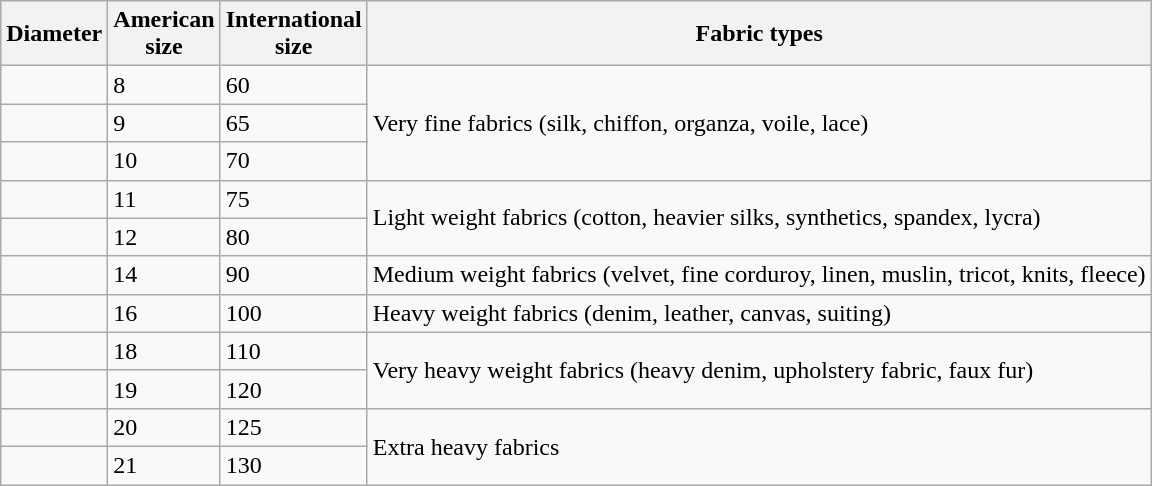<table class="wikitable">
<tr>
<th>Diameter</th>
<th>American <br> size</th>
<th>International <br> size</th>
<th>Fabric types</th>
</tr>
<tr>
<td></td>
<td>8</td>
<td>60</td>
<td rowspan="3">Very fine fabrics (silk, chiffon, organza, voile, lace)</td>
</tr>
<tr>
<td></td>
<td>9</td>
<td>65</td>
</tr>
<tr>
<td></td>
<td>10</td>
<td>70</td>
</tr>
<tr>
<td></td>
<td>11</td>
<td>75</td>
<td rowspan="2">Light weight fabrics (cotton, heavier silks, synthetics, spandex, lycra)</td>
</tr>
<tr>
<td></td>
<td>12</td>
<td>80</td>
</tr>
<tr>
<td></td>
<td>14</td>
<td>90</td>
<td>Medium weight fabrics (velvet, fine corduroy, linen, muslin, tricot, knits, fleece)</td>
</tr>
<tr>
<td></td>
<td>16</td>
<td>100</td>
<td>Heavy weight fabrics (denim, leather, canvas, suiting)</td>
</tr>
<tr>
<td></td>
<td>18</td>
<td>110</td>
<td rowspan="2">Very heavy weight fabrics (heavy denim, upholstery fabric, faux fur)</td>
</tr>
<tr>
<td></td>
<td>19</td>
<td>120</td>
</tr>
<tr>
<td></td>
<td>20</td>
<td>125</td>
<td rowspan="2">Extra heavy fabrics</td>
</tr>
<tr>
<td></td>
<td>21</td>
<td>130</td>
</tr>
</table>
